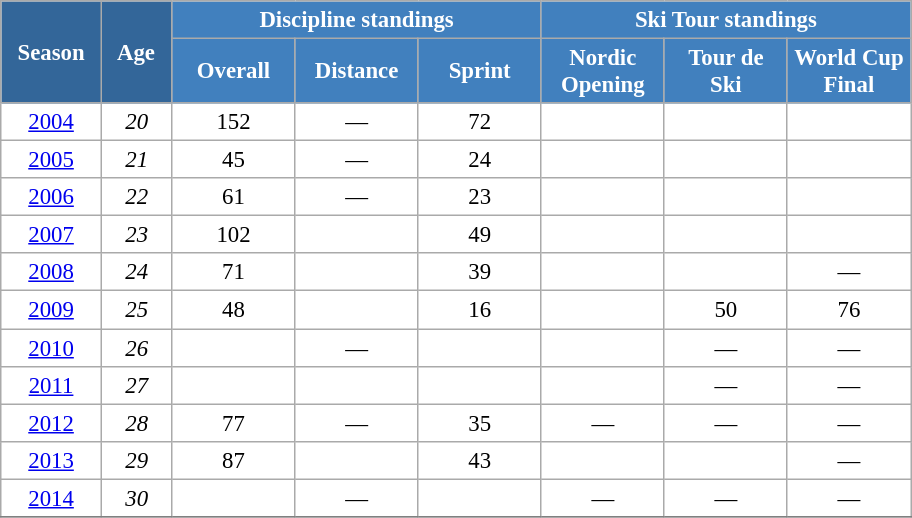<table class="wikitable" style="font-size:95%; text-align:center; border:grey solid 1px; border-collapse:collapse; background:#ffffff;">
<tr>
<th style="background-color:#369; color:white; width:60px;" rowspan="2"> Season </th>
<th style="background-color:#369; color:white; width:40px;" rowspan="2"> Age </th>
<th style="background-color:#4180be; color:white;" colspan="3">Discipline standings</th>
<th style="background-color:#4180be; color:white;" colspan="3">Ski Tour standings</th>
</tr>
<tr>
<th style="background-color:#4180be; color:white; width:75px;">Overall</th>
<th style="background-color:#4180be; color:white; width:75px;">Distance</th>
<th style="background-color:#4180be; color:white; width:75px;">Sprint</th>
<th style="background-color:#4180be; color:white; width:75px;">Nordic<br>Opening</th>
<th style="background-color:#4180be; color:white; width:75px;">Tour de<br>Ski</th>
<th style="background-color:#4180be; color:white; width:75px;">World Cup<br>Final</th>
</tr>
<tr>
<td><a href='#'>2004</a></td>
<td><em>20</em></td>
<td>152</td>
<td>—</td>
<td>72</td>
<td></td>
<td></td>
<td></td>
</tr>
<tr>
<td><a href='#'>2005</a></td>
<td><em>21</em></td>
<td>45</td>
<td>—</td>
<td>24</td>
<td></td>
<td></td>
<td></td>
</tr>
<tr>
<td><a href='#'>2006</a></td>
<td><em>22</em></td>
<td>61</td>
<td>—</td>
<td>23</td>
<td></td>
<td></td>
<td></td>
</tr>
<tr>
<td><a href='#'>2007</a></td>
<td><em>23</em></td>
<td>102</td>
<td></td>
<td>49</td>
<td></td>
<td></td>
<td></td>
</tr>
<tr>
<td><a href='#'>2008</a></td>
<td><em>24</em></td>
<td>71</td>
<td></td>
<td>39</td>
<td></td>
<td></td>
<td>—</td>
</tr>
<tr>
<td><a href='#'>2009</a></td>
<td><em>25</em></td>
<td>48</td>
<td></td>
<td>16</td>
<td></td>
<td>50</td>
<td>76</td>
</tr>
<tr>
<td><a href='#'>2010</a></td>
<td><em>26</em></td>
<td></td>
<td>—</td>
<td></td>
<td></td>
<td>—</td>
<td>—</td>
</tr>
<tr>
<td><a href='#'>2011</a></td>
<td><em>27</em></td>
<td></td>
<td></td>
<td></td>
<td></td>
<td>—</td>
<td>—</td>
</tr>
<tr>
<td><a href='#'>2012</a></td>
<td><em>28</em></td>
<td>77</td>
<td>—</td>
<td>35</td>
<td>—</td>
<td>—</td>
<td>—</td>
</tr>
<tr>
<td><a href='#'>2013</a></td>
<td><em>29</em></td>
<td>87</td>
<td></td>
<td>43</td>
<td></td>
<td></td>
<td>—</td>
</tr>
<tr>
<td><a href='#'>2014</a></td>
<td><em>30</em></td>
<td></td>
<td>—</td>
<td></td>
<td>—</td>
<td>—</td>
<td>—</td>
</tr>
<tr>
</tr>
</table>
